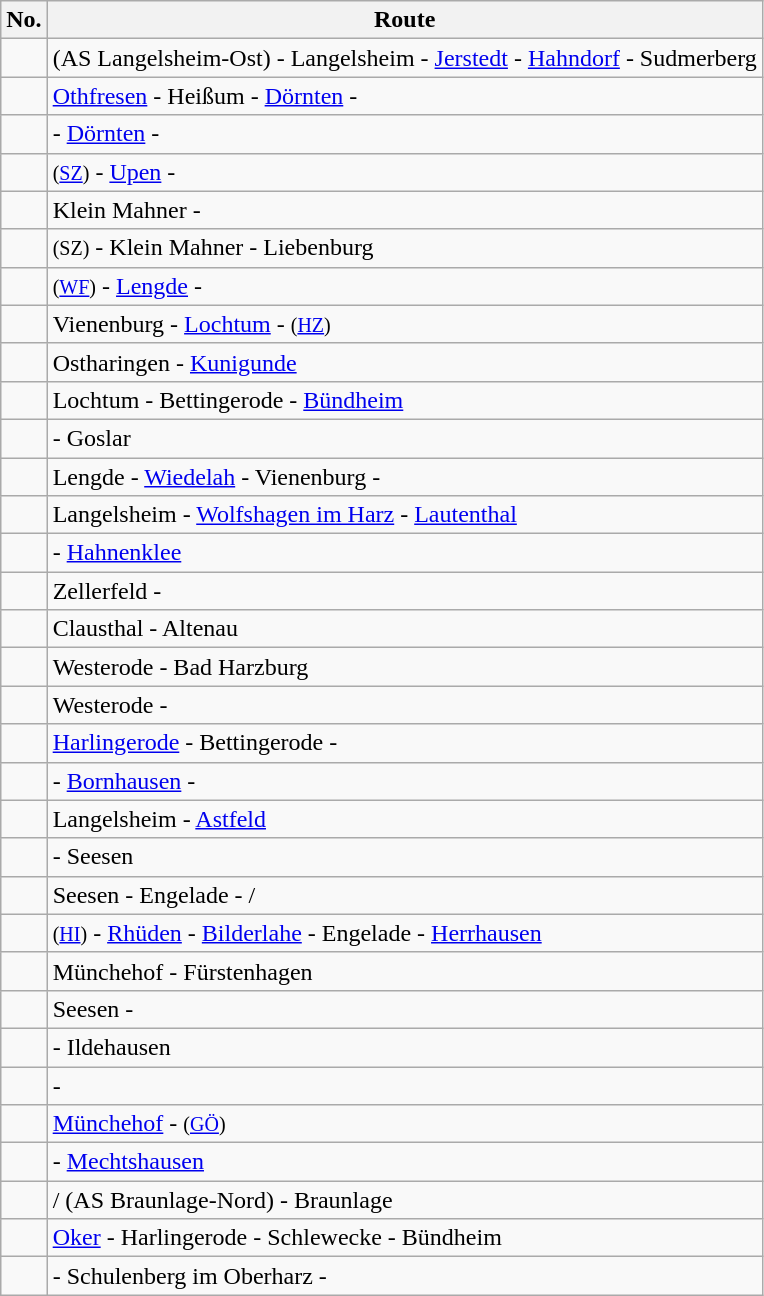<table class="wikitable">
<tr>
<th>No.</th>
<th>Route</th>
</tr>
<tr>
<td></td>
<td> (AS Langelsheim-Ost) - Langelsheim - <a href='#'>Jerstedt</a> - <a href='#'>Hahndorf</a> - Sudmerberg</td>
</tr>
<tr>
<td></td>
<td><a href='#'>Othfresen</a> - Heißum - <a href='#'>Dörnten</a> - </td>
</tr>
<tr>
<td></td>
<td> - <a href='#'>Dörnten</a> - </td>
</tr>
<tr>
<td></td>
<td><small> (<a href='#'>SZ</a>)</small> - <a href='#'>Upen</a> - </td>
</tr>
<tr>
<td></td>
<td>Klein Mahner - </td>
</tr>
<tr>
<td></td>
<td><small> (SZ)</small> - Klein Mahner - Liebenburg</td>
</tr>
<tr>
<td></td>
<td><small> (<a href='#'>WF</a>)</small> - <a href='#'>Lengde</a> - </td>
</tr>
<tr>
<td></td>
<td>Vienenburg - <a href='#'>Lochtum</a> - <small> (<a href='#'>HZ</a>)</small></td>
</tr>
<tr>
<td></td>
<td>Ostharingen - <a href='#'>Kunigunde</a></td>
</tr>
<tr>
<td></td>
<td>Lochtum - Bettingerode - <a href='#'>Bündheim</a></td>
</tr>
<tr>
<td></td>
<td> - Goslar</td>
</tr>
<tr>
<td></td>
<td>Lengde - <a href='#'>Wiedelah</a> - Vienenburg - </td>
</tr>
<tr>
<td></td>
<td>Langelsheim - <a href='#'>Wolfshagen im Harz</a> - <a href='#'>Lautenthal</a></td>
</tr>
<tr>
<td></td>
<td> - <a href='#'>Hahnenklee</a></td>
</tr>
<tr>
<td></td>
<td>Zellerfeld - </td>
</tr>
<tr>
<td></td>
<td>Clausthal - Altenau</td>
</tr>
<tr>
<td></td>
<td>Westerode - Bad Harzburg</td>
</tr>
<tr>
<td></td>
<td>Westerode - </td>
</tr>
<tr>
<td></td>
<td><a href='#'>Harlingerode</a> - Bettingerode - </td>
</tr>
<tr>
<td></td>
<td> - <a href='#'>Bornhausen</a> - </td>
</tr>
<tr>
<td></td>
<td>Langelsheim - <a href='#'>Astfeld</a></td>
</tr>
<tr>
<td></td>
<td> - Seesen</td>
</tr>
<tr>
<td></td>
<td>Seesen - Engelade - /</td>
</tr>
<tr>
<td></td>
<td><small> (<a href='#'>HI</a>)</small> - <a href='#'>Rhüden</a> - <a href='#'>Bilderlahe</a> - Engelade - <a href='#'>Herrhausen</a></td>
</tr>
<tr>
<td></td>
<td>Münchehof - Fürstenhagen</td>
</tr>
<tr>
<td></td>
<td>Seesen - </td>
</tr>
<tr>
<td></td>
<td> - Ildehausen</td>
</tr>
<tr>
<td></td>
<td> - </td>
</tr>
<tr>
<td></td>
<td><a href='#'>Münchehof</a> - <small> (<a href='#'>GÖ</a>)</small></td>
</tr>
<tr>
<td></td>
<td> - <a href='#'>Mechtshausen</a></td>
</tr>
<tr>
<td></td>
<td>/ (AS Braunlage-Nord) - Braunlage</td>
</tr>
<tr>
<td></td>
<td><a href='#'>Oker</a> - Harlingerode - Schlewecke - Bündheim</td>
</tr>
<tr>
<td></td>
<td> - Schulenberg im Oberharz - </td>
</tr>
</table>
